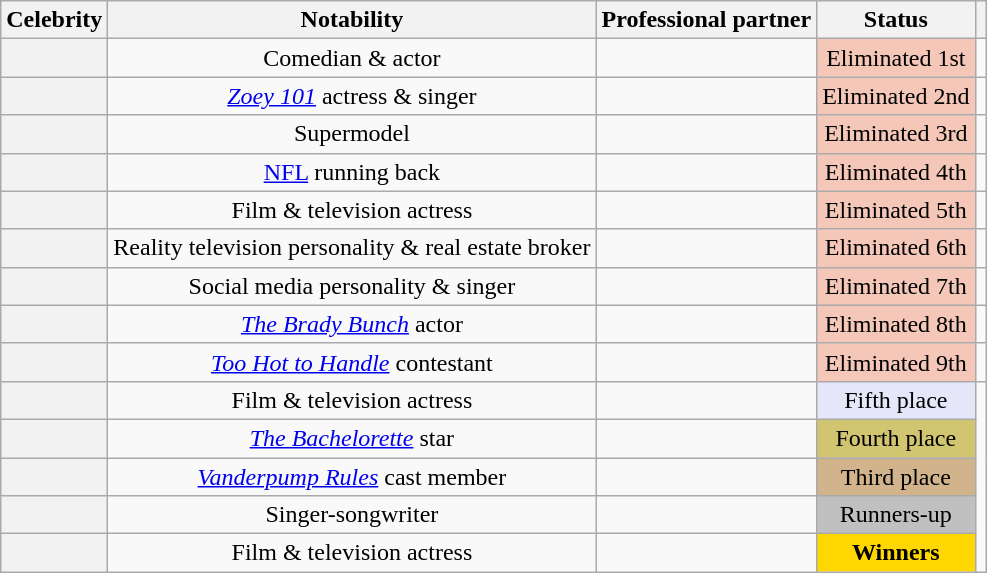<table class="wikitable sortable" style="text-align:center;">
<tr>
<th scope="col">Celebrity</th>
<th scope="col" class="unsortable">Notability</th>
<th scope="col">Professional partner</th>
<th scope="col">Status</th>
<th scope="col" class="unsortable"></th>
</tr>
<tr>
<th scope="row"></th>
<td>Comedian & actor</td>
<td></td>
<td style="background:#f4c7b8">Eliminated 1st<br></td>
<td></td>
</tr>
<tr>
<th scope="row"></th>
<td><em><a href='#'>Zoey 101</a></em> actress & singer</td>
<td></td>
<td style="background:#f4c7b8">Eliminated 2nd<br></td>
<td></td>
</tr>
<tr>
<th scope="row"></th>
<td>Supermodel</td>
<td></td>
<td style="background:#f4c7b8">Eliminated 3rd<br></td>
<td></td>
</tr>
<tr>
<th scope="row"></th>
<td><a href='#'>NFL</a> running back</td>
<td></td>
<td style="background:#f4c7b8">Eliminated 4th<br></td>
<td></td>
</tr>
<tr>
<th scope="row"></th>
<td>Film & television actress</td>
<td></td>
<td style="background:#f4c7b8">Eliminated 5th<br></td>
<td></td>
</tr>
<tr>
<th scope="row"></th>
<td>Reality television personality & real estate broker</td>
<td></td>
<td style="background:#f4c7b8">Eliminated 6th<br></td>
<td></td>
</tr>
<tr>
<th scope="row"></th>
<td>Social media personality & singer</td>
<td></td>
<td style="background:#f4c7b8">Eliminated 7th<br></td>
<td></td>
</tr>
<tr>
<th scope="row"></th>
<td><em><a href='#'>The Brady Bunch</a></em> actor</td>
<td></td>
<td style="background:#f4c7b8">Eliminated 8th<br></td>
<td></td>
</tr>
<tr>
<th scope="row"></th>
<td><em><a href='#'>Too Hot to Handle</a></em> contestant</td>
<td></td>
<td style="background:#f4c7b8">Eliminated 9th<br></td>
<td></td>
</tr>
<tr>
<th scope="row"></th>
<td>Film & television actress</td>
<td></td>
<td style="background:#E6E6FA">Fifth place<br></td>
<td rowspan=5></td>
</tr>
<tr>
<th scope="row"></th>
<td><em><a href='#'>The Bachelorette</a></em> star</td>
<td><br></td>
<td style="background:#D1C571">Fourth place<br></td>
</tr>
<tr>
<th scope="row"></th>
<td><em><a href='#'>Vanderpump Rules</a></em> cast member</td>
<td></td>
<td style="background:tan">Third place<br></td>
</tr>
<tr>
<th scope="row"></th>
<td>Singer-songwriter</td>
<td></td>
<td style="background:silver">Runners-up<br></td>
</tr>
<tr>
<th scope="row"></th>
<td>Film & television actress</td>
<td></td>
<td style="background:gold"><strong>Winners</strong><br></td>
</tr>
</table>
